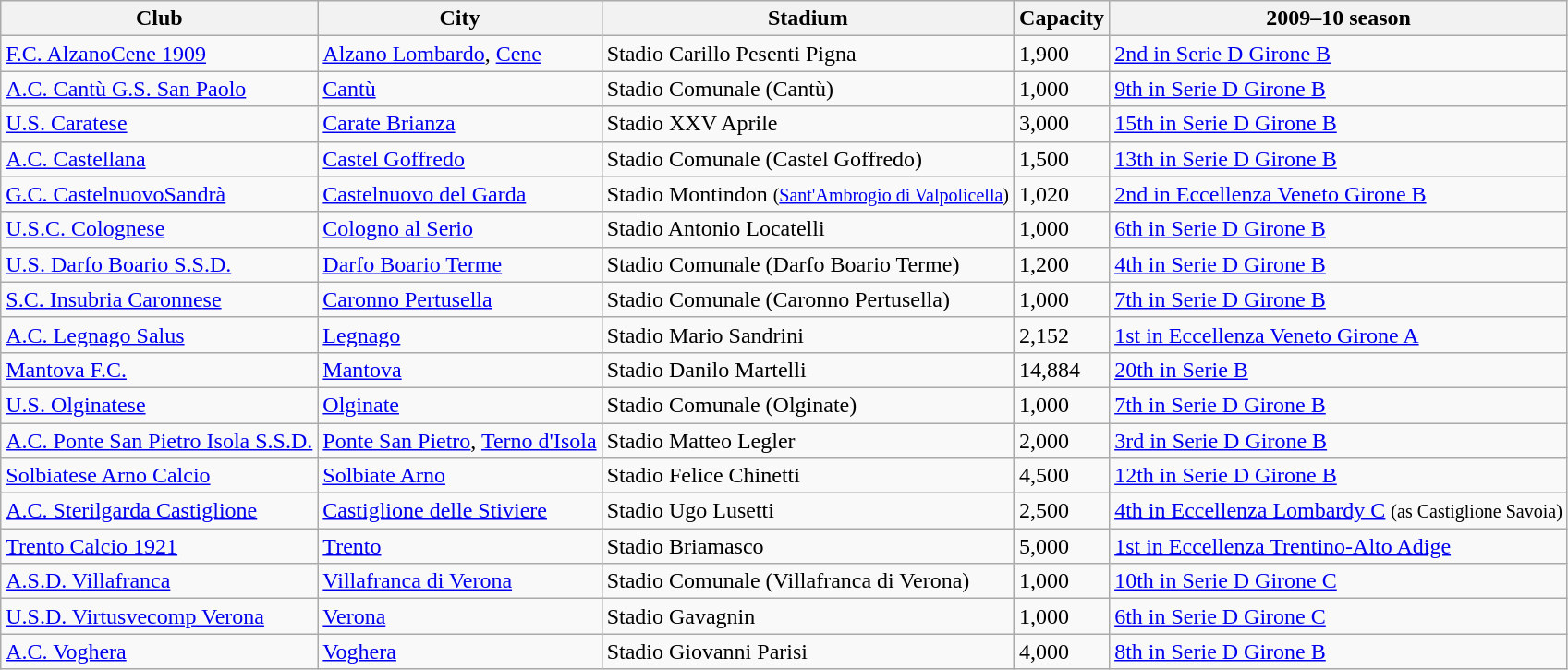<table class="wikitable sortable">
<tr>
<th>Club</th>
<th>City</th>
<th>Stadium</th>
<th>Capacity</th>
<th>2009–10 season</th>
</tr>
<tr>
<td><a href='#'>F.C. AlzanoCene 1909</a></td>
<td><a href='#'>Alzano Lombardo</a>, <a href='#'>Cene</a></td>
<td>Stadio Carillo Pesenti Pigna</td>
<td>1,900</td>
<td><a href='#'>2nd in Serie D Girone B</a></td>
</tr>
<tr>
<td><a href='#'>A.C. Cantù G.S. San Paolo</a></td>
<td><a href='#'>Cantù</a></td>
<td>Stadio Comunale (Cantù)</td>
<td>1,000</td>
<td><a href='#'>9th in Serie D Girone B</a></td>
</tr>
<tr>
<td><a href='#'>U.S. Caratese</a></td>
<td><a href='#'>Carate Brianza</a></td>
<td>Stadio XXV Aprile</td>
<td>3,000</td>
<td><a href='#'>15th in Serie D Girone B</a></td>
</tr>
<tr>
<td><a href='#'>A.C. Castellana</a></td>
<td><a href='#'>Castel Goffredo</a></td>
<td>Stadio Comunale (Castel Goffredo)</td>
<td>1,500</td>
<td><a href='#'>13th in Serie D Girone B</a></td>
</tr>
<tr>
<td><a href='#'>G.C. CastelnuovoSandrà</a></td>
<td><a href='#'>Castelnuovo del Garda</a></td>
<td>Stadio Montindon <small>(<a href='#'>Sant'Ambrogio di Valpolicella</a>)</small></td>
<td>1,020</td>
<td><a href='#'>2nd in Eccellenza Veneto Girone B</a></td>
</tr>
<tr>
<td><a href='#'>U.S.C. Colognese</a></td>
<td><a href='#'>Cologno al Serio</a></td>
<td>Stadio Antonio Locatelli</td>
<td>1,000</td>
<td><a href='#'>6th in Serie D Girone B</a></td>
</tr>
<tr>
<td><a href='#'>U.S. Darfo Boario S.S.D.</a></td>
<td><a href='#'>Darfo Boario Terme</a></td>
<td>Stadio Comunale (Darfo Boario Terme)</td>
<td>1,200</td>
<td><a href='#'>4th in Serie D Girone B</a></td>
</tr>
<tr>
<td><a href='#'>S.C. Insubria Caronnese</a></td>
<td><a href='#'>Caronno Pertusella</a></td>
<td>Stadio Comunale (Caronno Pertusella)</td>
<td>1,000</td>
<td><a href='#'>7th in Serie D Girone B</a></td>
</tr>
<tr>
<td><a href='#'>A.C. Legnago Salus</a></td>
<td><a href='#'>Legnago</a></td>
<td>Stadio Mario Sandrini</td>
<td>2,152</td>
<td><a href='#'>1st in Eccellenza Veneto Girone A</a></td>
</tr>
<tr>
<td><a href='#'>Mantova F.C.</a></td>
<td><a href='#'>Mantova</a></td>
<td>Stadio Danilo Martelli</td>
<td>14,884</td>
<td><a href='#'>20th in Serie B</a></td>
</tr>
<tr>
<td><a href='#'>U.S. Olginatese</a></td>
<td><a href='#'>Olginate</a></td>
<td>Stadio Comunale (Olginate)</td>
<td>1,000</td>
<td><a href='#'>7th in Serie D Girone B</a></td>
</tr>
<tr>
<td><a href='#'>A.C. Ponte San Pietro Isola S.S.D.</a></td>
<td><a href='#'>Ponte San Pietro</a>, <a href='#'>Terno d'Isola</a></td>
<td>Stadio Matteo Legler</td>
<td>2,000</td>
<td><a href='#'>3rd in Serie D Girone B</a></td>
</tr>
<tr>
<td><a href='#'>Solbiatese Arno Calcio</a></td>
<td><a href='#'>Solbiate Arno</a></td>
<td>Stadio Felice Chinetti</td>
<td>4,500</td>
<td><a href='#'>12th in Serie D Girone B</a></td>
</tr>
<tr>
<td><a href='#'>A.C. Sterilgarda Castiglione</a></td>
<td><a href='#'>Castiglione delle Stiviere</a></td>
<td>Stadio Ugo Lusetti</td>
<td>2,500</td>
<td><a href='#'>4th in Eccellenza Lombardy C</a> <small>(as Castiglione Savoia)</small></td>
</tr>
<tr>
<td><a href='#'>Trento Calcio 1921</a></td>
<td><a href='#'>Trento</a></td>
<td>Stadio Briamasco</td>
<td>5,000</td>
<td><a href='#'>1st in Eccellenza Trentino-Alto Adige</a></td>
</tr>
<tr>
<td><a href='#'>A.S.D. Villafranca</a></td>
<td><a href='#'>Villafranca di Verona</a></td>
<td>Stadio Comunale (Villafranca di Verona)</td>
<td>1,000</td>
<td><a href='#'>10th in Serie D Girone C</a></td>
</tr>
<tr>
<td><a href='#'>U.S.D. Virtusvecomp Verona</a></td>
<td><a href='#'>Verona</a></td>
<td>Stadio Gavagnin</td>
<td>1,000</td>
<td><a href='#'>6th in Serie D Girone C</a></td>
</tr>
<tr>
<td><a href='#'>A.C. Voghera</a></td>
<td><a href='#'>Voghera</a></td>
<td>Stadio Giovanni Parisi</td>
<td>4,000</td>
<td><a href='#'>8th in Serie D Girone B</a></td>
</tr>
</table>
